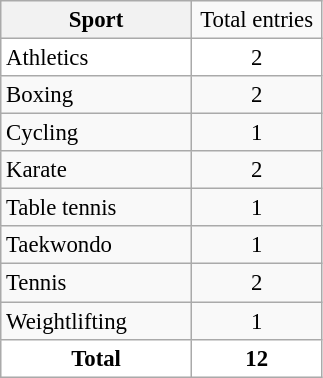<table class="wikitable" bgcolor="#f7f8ff" cellpadding="3" cellspacing="0" border="1" style="text-align: center; font-size: 95%; border: gray solid 1px; border-collapse: collapse;">
<tr>
<th width=120>Sport</th>
<td width=80>Total entries</td>
</tr>
<tr align="center" valign="top" bgcolor="#FFFFFF">
<td align="left"> Athletics</td>
<td>2</td>
</tr>
<tr>
<td align="left"> Boxing</td>
<td>2</td>
</tr>
<tr>
<td align="left"> Cycling</td>
<td>1</td>
</tr>
<tr>
<td align="left"> Karate</td>
<td>2</td>
</tr>
<tr>
<td align="left"> Table tennis</td>
<td>1</td>
</tr>
<tr>
<td align="left"> Taekwondo</td>
<td>1</td>
</tr>
<tr>
<td align="left"> Tennis</td>
<td>2</td>
</tr>
<tr>
<td align="left"> Weightlifting</td>
<td>1</td>
</tr>
<tr align="center" valign="top" bgcolor="#FFFFFF">
<td><strong>Total</strong></td>
<td><strong>12</strong></td>
</tr>
</table>
